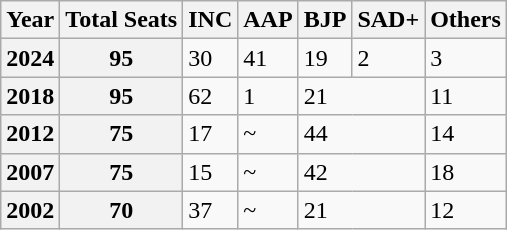<table class="wikitable sortable">
<tr>
<th>Year</th>
<th>Total Seats</th>
<th>INC</th>
<th>AAP</th>
<th>BJP</th>
<th>SAD+</th>
<th>Others</th>
</tr>
<tr>
<th>2024</th>
<th>95</th>
<td>30</td>
<td>41</td>
<td>19</td>
<td>2</td>
<td>3</td>
</tr>
<tr>
<th>2018</th>
<th>95</th>
<td>62</td>
<td>1</td>
<td colspan="2">21</td>
<td>11</td>
</tr>
<tr>
<th>2012</th>
<th>75</th>
<td>17</td>
<td>~</td>
<td colspan="2">44</td>
<td>14</td>
</tr>
<tr>
<th>2007</th>
<th>75</th>
<td>15</td>
<td>~</td>
<td colspan="2">42</td>
<td>18</td>
</tr>
<tr>
<th>2002</th>
<th>70</th>
<td>37</td>
<td>~</td>
<td colspan="2">21</td>
<td>12</td>
</tr>
</table>
